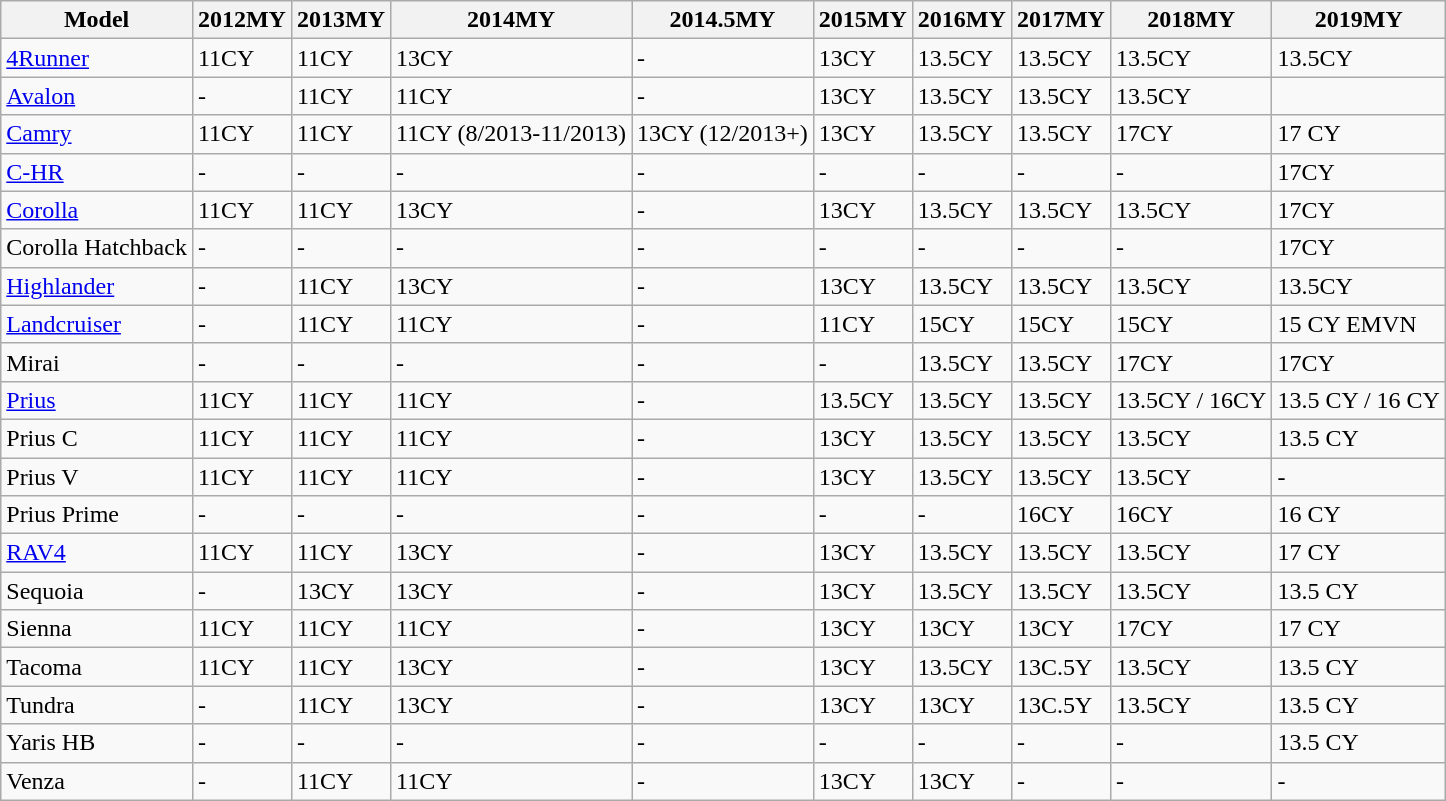<table class="wikitable sortable mw-collapsible">
<tr>
<th>Model</th>
<th>2012MY</th>
<th>2013MY</th>
<th>2014MY</th>
<th>2014.5MY</th>
<th>2015MY</th>
<th>2016MY</th>
<th>2017MY</th>
<th>2018MY</th>
<th>2019MY</th>
</tr>
<tr>
<td><a href='#'>4Runner</a></td>
<td>11CY</td>
<td>11CY</td>
<td>13CY</td>
<td>-</td>
<td>13CY</td>
<td>13.5CY</td>
<td>13.5CY</td>
<td>13.5CY</td>
<td>13.5CY</td>
</tr>
<tr>
<td><a href='#'>Avalon</a></td>
<td>-</td>
<td>11CY</td>
<td>11CY</td>
<td>-</td>
<td>13CY</td>
<td>13.5CY</td>
<td>13.5CY</td>
<td>13.5CY</td>
<td></td>
</tr>
<tr>
<td><a href='#'>Camry</a></td>
<td>11CY</td>
<td>11CY</td>
<td>11CY (8/2013-11/2013)</td>
<td>13CY (12/2013+)</td>
<td>13CY</td>
<td>13.5CY</td>
<td>13.5CY</td>
<td>17CY</td>
<td>17 CY</td>
</tr>
<tr>
<td><a href='#'>C-HR</a></td>
<td>-</td>
<td>-</td>
<td>-</td>
<td>-</td>
<td>-</td>
<td>-</td>
<td>-</td>
<td>-</td>
<td>17CY</td>
</tr>
<tr>
<td><a href='#'>Corolla</a></td>
<td>11CY</td>
<td>11CY</td>
<td>13CY</td>
<td>-</td>
<td>13CY</td>
<td>13.5CY</td>
<td>13.5CY</td>
<td>13.5CY</td>
<td>17CY</td>
</tr>
<tr>
<td>Corolla Hatchback</td>
<td>-</td>
<td>-</td>
<td>-</td>
<td>-</td>
<td>-</td>
<td>-</td>
<td>-</td>
<td>-</td>
<td>17CY</td>
</tr>
<tr>
<td><a href='#'>Highlander</a></td>
<td>-</td>
<td>11CY</td>
<td>13CY</td>
<td>-</td>
<td>13CY</td>
<td>13.5CY</td>
<td>13.5CY</td>
<td>13.5CY</td>
<td>13.5CY</td>
</tr>
<tr>
<td><a href='#'>Landcruiser</a></td>
<td>-</td>
<td>11CY</td>
<td>11CY</td>
<td>-</td>
<td>11CY</td>
<td>15CY</td>
<td>15CY</td>
<td>15CY</td>
<td>15 CY EMVN</td>
</tr>
<tr>
<td>Mirai</td>
<td>-</td>
<td>-</td>
<td>-</td>
<td>-</td>
<td>-</td>
<td>13.5CY</td>
<td>13.5CY</td>
<td>17CY</td>
<td>17CY</td>
</tr>
<tr>
<td><a href='#'>Prius</a></td>
<td>11CY</td>
<td>11CY</td>
<td>11CY</td>
<td>-</td>
<td>13.5CY</td>
<td>13.5CY</td>
<td>13.5CY</td>
<td>13.5CY / 16CY</td>
<td>13.5 CY / 16 CY</td>
</tr>
<tr>
<td>Prius C</td>
<td>11CY</td>
<td>11CY</td>
<td>11CY</td>
<td>-</td>
<td>13CY</td>
<td>13.5CY</td>
<td>13.5CY</td>
<td>13.5CY</td>
<td>13.5 CY</td>
</tr>
<tr>
<td>Prius V</td>
<td>11CY</td>
<td>11CY</td>
<td>11CY</td>
<td>-</td>
<td>13CY</td>
<td>13.5CY</td>
<td>13.5CY</td>
<td>13.5CY</td>
<td>-</td>
</tr>
<tr>
<td>Prius Prime</td>
<td>-</td>
<td>-</td>
<td>-</td>
<td>-</td>
<td>-</td>
<td>-</td>
<td>16CY</td>
<td>16CY</td>
<td>16 CY</td>
</tr>
<tr>
<td><a href='#'>RAV4</a></td>
<td>11CY</td>
<td>11CY</td>
<td>13CY</td>
<td>-</td>
<td>13CY</td>
<td>13.5CY</td>
<td>13.5CY</td>
<td>13.5CY</td>
<td>17 CY</td>
</tr>
<tr>
<td>Sequoia</td>
<td>-</td>
<td>13CY</td>
<td>13CY</td>
<td>-</td>
<td>13CY</td>
<td>13.5CY</td>
<td>13.5CY</td>
<td>13.5CY</td>
<td>13.5 CY</td>
</tr>
<tr>
<td>Sienna</td>
<td>11CY</td>
<td>11CY</td>
<td>11CY</td>
<td>-</td>
<td>13CY</td>
<td>13CY</td>
<td>13CY</td>
<td>17CY</td>
<td>17 CY</td>
</tr>
<tr>
<td>Tacoma</td>
<td>11CY</td>
<td>11CY</td>
<td>13CY</td>
<td>-</td>
<td>13CY</td>
<td>13.5CY</td>
<td>13C.5Y</td>
<td>13.5CY</td>
<td>13.5 CY</td>
</tr>
<tr>
<td>Tundra</td>
<td>-</td>
<td>11CY</td>
<td>13CY</td>
<td>-</td>
<td>13CY</td>
<td>13CY</td>
<td>13C.5Y</td>
<td>13.5CY</td>
<td>13.5 CY</td>
</tr>
<tr>
<td>Yaris HB</td>
<td>-</td>
<td>-</td>
<td>-</td>
<td>-</td>
<td>-</td>
<td>-</td>
<td>-</td>
<td>-</td>
<td>13.5 CY</td>
</tr>
<tr>
<td>Venza</td>
<td>-</td>
<td>11CY</td>
<td>11CY</td>
<td>-</td>
<td>13CY</td>
<td>13CY</td>
<td>-</td>
<td>-</td>
<td>-</td>
</tr>
</table>
